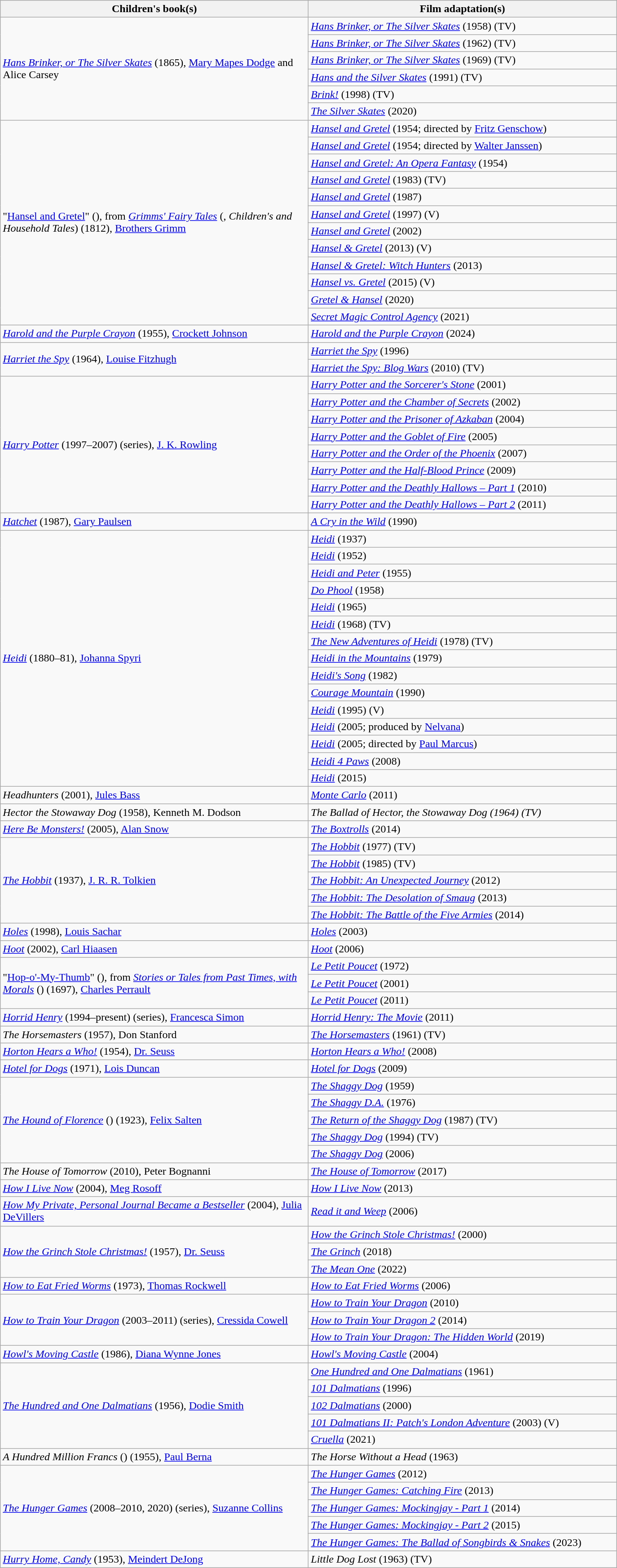<table class="wikitable">
<tr>
<th width="450">Children's book(s)</th>
<th width="450">Film adaptation(s)</th>
</tr>
<tr>
<td rowspan="6"><em><a href='#'>Hans Brinker, or The Silver Skates</a></em> (1865), <a href='#'>Mary Mapes Dodge</a> and Alice Carsey</td>
<td><em><a href='#'>Hans Brinker, or The Silver Skates</a></em> (1958) (TV)</td>
</tr>
<tr>
<td><em><a href='#'>Hans Brinker, or The Silver Skates</a></em> (1962) (TV)</td>
</tr>
<tr>
<td><em><a href='#'>Hans Brinker, or The Silver Skates</a></em> (1969) (TV)</td>
</tr>
<tr>
<td><em><a href='#'>Hans and the Silver Skates</a></em> (1991) (TV)</td>
</tr>
<tr>
<td><em><a href='#'>Brink!</a></em> (1998) (TV)</td>
</tr>
<tr>
<td><em><a href='#'>The Silver Skates</a></em> (2020)</td>
</tr>
<tr>
<td rowspan="12">"<a href='#'>Hansel and Gretel</a>" (), from <em><a href='#'>Grimms' Fairy Tales</a></em> (, <em>Children's and Household Tales</em>) (1812), <a href='#'>Brothers Grimm</a></td>
<td><em><a href='#'>Hansel and Gretel</a></em> (1954; directed by <a href='#'>Fritz Genschow</a>)</td>
</tr>
<tr>
<td><em><a href='#'>Hansel and Gretel</a></em> (1954; directed by <a href='#'>Walter Janssen</a>)</td>
</tr>
<tr>
<td><em><a href='#'>Hansel and Gretel: An Opera Fantasy</a></em> (1954)</td>
</tr>
<tr>
<td><em><a href='#'>Hansel and Gretel</a></em> (1983) (TV)</td>
</tr>
<tr>
<td><em><a href='#'>Hansel and Gretel</a></em> (1987)</td>
</tr>
<tr>
<td><em><a href='#'>Hansel and Gretel</a></em> (1997) (V)</td>
</tr>
<tr>
<td><em><a href='#'>Hansel and Gretel</a></em> (2002)</td>
</tr>
<tr>
<td><em><a href='#'>Hansel & Gretel</a></em> (2013) (V)</td>
</tr>
<tr>
<td><em><a href='#'>Hansel & Gretel: Witch Hunters</a></em> (2013)</td>
</tr>
<tr>
<td><em><a href='#'>Hansel vs. Gretel</a></em> (2015) (V)</td>
</tr>
<tr>
<td><em><a href='#'>Gretel & Hansel</a></em> (2020)</td>
</tr>
<tr>
<td><em><a href='#'>Secret Magic Control Agency</a></em> (2021)</td>
</tr>
<tr>
<td><em><a href='#'>Harold and the Purple Crayon</a></em> (1955), <a href='#'>Crockett Johnson</a></td>
<td><em><a href='#'>Harold and the Purple Crayon</a></em> (2024)</td>
</tr>
<tr>
<td rowspan="2"><em><a href='#'>Harriet the Spy</a></em> (1964), <a href='#'>Louise Fitzhugh</a></td>
<td><em><a href='#'>Harriet the Spy</a></em> (1996)</td>
</tr>
<tr>
<td><em><a href='#'>Harriet the Spy: Blog Wars</a></em> (2010) (TV)</td>
</tr>
<tr>
<td rowspan="8"><em><a href='#'>Harry Potter</a></em> (1997–2007) (series), <a href='#'>J. K. Rowling</a></td>
<td><em><a href='#'>Harry Potter and the Sorcerer's Stone</a></em> (2001)</td>
</tr>
<tr>
<td><em><a href='#'>Harry Potter and the Chamber of Secrets</a></em> (2002)</td>
</tr>
<tr>
<td><em><a href='#'>Harry Potter and the Prisoner of Azkaban</a></em> (2004)</td>
</tr>
<tr>
<td><em><a href='#'>Harry Potter and the Goblet of Fire</a></em> (2005)</td>
</tr>
<tr>
<td><em><a href='#'>Harry Potter and the Order of the Phoenix</a></em> (2007)</td>
</tr>
<tr>
<td><em><a href='#'>Harry Potter and the Half-Blood Prince</a></em> (2009)</td>
</tr>
<tr>
<td><em><a href='#'>Harry Potter and the Deathly Hallows – Part 1</a></em> (2010)</td>
</tr>
<tr>
<td><em><a href='#'>Harry Potter and the Deathly Hallows – Part 2</a></em> (2011)</td>
</tr>
<tr>
<td><em><a href='#'>Hatchet</a></em> (1987), <a href='#'>Gary Paulsen</a></td>
<td><em><a href='#'>A Cry in the Wild</a></em> (1990)</td>
</tr>
<tr>
<td rowspan="15"><em><a href='#'>Heidi</a></em> (1880–81), <a href='#'>Johanna Spyri</a></td>
<td><em><a href='#'>Heidi</a></em> (1937)</td>
</tr>
<tr>
<td><em><a href='#'>Heidi</a></em> (1952)</td>
</tr>
<tr>
<td><em><a href='#'>Heidi and Peter</a></em> (1955)</td>
</tr>
<tr>
<td><em><a href='#'>Do Phool</a></em> (1958)</td>
</tr>
<tr>
<td><em><a href='#'>Heidi</a></em> (1965)</td>
</tr>
<tr>
<td><em><a href='#'>Heidi</a></em> (1968) (TV)</td>
</tr>
<tr>
<td><em><a href='#'>The New Adventures of Heidi</a></em> (1978) (TV)</td>
</tr>
<tr>
<td><em><a href='#'>Heidi in the Mountains</a></em> (1979)</td>
</tr>
<tr>
<td><em><a href='#'>Heidi's Song</a></em> (1982)</td>
</tr>
<tr>
<td><em><a href='#'>Courage Mountain</a></em> (1990)</td>
</tr>
<tr>
<td><em><a href='#'>Heidi</a></em> (1995) (V)</td>
</tr>
<tr>
<td><em><a href='#'>Heidi</a></em> (2005; produced by <a href='#'>Nelvana</a>)</td>
</tr>
<tr>
<td><em><a href='#'>Heidi</a></em> (2005; directed by <a href='#'>Paul Marcus</a>)</td>
</tr>
<tr>
<td><em><a href='#'>Heidi 4 Paws</a></em> (2008)</td>
</tr>
<tr>
<td><em><a href='#'>Heidi</a></em> (2015)</td>
</tr>
<tr>
<td><em>Headhunters</em> (2001), <a href='#'>Jules Bass</a></td>
<td><em><a href='#'>Monte Carlo</a></em> (2011)</td>
</tr>
<tr>
<td><em>Hector the Stowaway Dog</em> (1958), Kenneth M. Dodson</td>
<td><em>The Ballad of Hector, the Stowaway Dog (1964) (TV)</em></td>
</tr>
<tr>
<td><em><a href='#'>Here Be Monsters!</a></em> (2005), <a href='#'>Alan Snow</a></td>
<td><em><a href='#'>The Boxtrolls</a></em> (2014)</td>
</tr>
<tr>
<td rowspan="5"><em><a href='#'>The Hobbit</a></em> (1937), <a href='#'>J. R. R. Tolkien</a></td>
<td><em><a href='#'>The Hobbit</a></em> (1977) (TV)</td>
</tr>
<tr>
<td><em><a href='#'>The Hobbit</a></em> (1985) (TV)</td>
</tr>
<tr>
<td><em><a href='#'>The Hobbit: An Unexpected Journey</a></em> (2012)</td>
</tr>
<tr>
<td><em><a href='#'>The Hobbit: The Desolation of Smaug</a></em> (2013)</td>
</tr>
<tr>
<td><em><a href='#'>The Hobbit: The Battle of the Five Armies</a></em> (2014)</td>
</tr>
<tr>
<td><em><a href='#'>Holes</a></em> (1998), <a href='#'>Louis Sachar</a></td>
<td><em><a href='#'>Holes</a></em> (2003)</td>
</tr>
<tr>
<td><em><a href='#'>Hoot</a></em> (2002), <a href='#'>Carl Hiaasen</a></td>
<td><em><a href='#'>Hoot</a></em> (2006)</td>
</tr>
<tr>
<td rowspan="3">"<a href='#'>Hop-o'-My-Thumb</a>" (), from  <em><a href='#'>Stories or Tales from Past Times, with Morals</a></em> () (1697), <a href='#'>Charles Perrault</a></td>
<td><em><a href='#'>Le Petit Poucet</a></em> (1972)</td>
</tr>
<tr>
<td><em><a href='#'>Le Petit Poucet</a></em> (2001)</td>
</tr>
<tr>
<td><em><a href='#'>Le Petit Poucet</a></em> (2011)</td>
</tr>
<tr>
<td><em><a href='#'>Horrid Henry</a></em> (1994–present) (series), <a href='#'>Francesca Simon</a></td>
<td><em><a href='#'>Horrid Henry: The Movie</a></em> (2011)</td>
</tr>
<tr>
<td><em>The Horsemasters</em> (1957), Don Stanford</td>
<td><em><a href='#'>The Horsemasters</a></em> (1961) (TV)</td>
</tr>
<tr>
<td><em><a href='#'>Horton Hears a Who!</a></em> (1954), <a href='#'>Dr. Seuss</a></td>
<td><em><a href='#'>Horton Hears a Who!</a></em> (2008)</td>
</tr>
<tr>
<td><em><a href='#'>Hotel for Dogs</a></em> (1971), <a href='#'>Lois Duncan</a></td>
<td><em><a href='#'>Hotel for Dogs</a></em> (2009)</td>
</tr>
<tr>
<td rowspan="5"><em><a href='#'>The Hound of Florence</a></em> () (1923), <a href='#'>Felix Salten</a></td>
<td><em><a href='#'>The Shaggy Dog</a></em> (1959)</td>
</tr>
<tr>
<td><em><a href='#'>The Shaggy D.A.</a></em> (1976)</td>
</tr>
<tr>
<td><em><a href='#'>The Return of the Shaggy Dog</a></em> (1987) (TV)</td>
</tr>
<tr>
<td><em><a href='#'>The Shaggy Dog</a></em> (1994) (TV)</td>
</tr>
<tr>
<td><em><a href='#'>The Shaggy Dog</a></em> (2006)</td>
</tr>
<tr>
<td><em>The House of Tomorrow</em> (2010), Peter Bognanni</td>
<td><em><a href='#'>The House of Tomorrow</a></em> (2017)</td>
</tr>
<tr>
<td><em><a href='#'>How I Live Now</a></em> (2004), <a href='#'>Meg Rosoff</a></td>
<td><em><a href='#'>How I Live Now</a></em> (2013)</td>
</tr>
<tr>
<td><em><a href='#'>How My Private, Personal Journal Became a Bestseller</a></em> (2004), <a href='#'>Julia DeVillers</a></td>
<td><em><a href='#'>Read it and Weep</a></em> (2006)</td>
</tr>
<tr>
<td rowspan="3"><em><a href='#'>How the Grinch Stole Christmas!</a></em> (1957), <a href='#'>Dr. Seuss</a></td>
<td><em><a href='#'>How the Grinch Stole Christmas!</a></em> (2000)</td>
</tr>
<tr>
<td><em><a href='#'>The Grinch</a></em> (2018)</td>
</tr>
<tr>
<td><em><a href='#'>The Mean One</a></em> (2022)</td>
</tr>
<tr>
<td><em><a href='#'>How to Eat Fried Worms</a></em> (1973), <a href='#'>Thomas Rockwell</a></td>
<td><em><a href='#'>How to Eat Fried Worms</a></em> (2006)</td>
</tr>
<tr>
<td rowspan="3"><em><a href='#'>How to Train Your Dragon</a></em> (2003–2011) (series), <a href='#'>Cressida Cowell</a></td>
<td><em><a href='#'>How to Train Your Dragon</a></em> (2010)</td>
</tr>
<tr>
<td><em><a href='#'>How to Train Your Dragon 2</a></em> (2014)</td>
</tr>
<tr>
<td><em><a href='#'>How to Train Your Dragon: The Hidden World</a></em> (2019)</td>
</tr>
<tr>
<td><em><a href='#'>Howl's Moving Castle</a></em> (1986), <a href='#'>Diana Wynne Jones</a></td>
<td><em><a href='#'>Howl's Moving Castle</a></em> (2004)</td>
</tr>
<tr>
<td rowspan="5"><em><a href='#'>The Hundred and One Dalmatians</a></em> (1956), <a href='#'>Dodie Smith</a></td>
<td><em><a href='#'>One Hundred and One Dalmatians</a></em> (1961)</td>
</tr>
<tr>
<td><em><a href='#'>101 Dalmatians</a></em> (1996)</td>
</tr>
<tr>
<td><em><a href='#'>102 Dalmatians</a></em> (2000)</td>
</tr>
<tr>
<td><em><a href='#'>101 Dalmatians II: Patch's London Adventure</a></em> (2003) (V)</td>
</tr>
<tr>
<td><em><a href='#'>Cruella</a></em> (2021)</td>
</tr>
<tr>
<td><em>A Hundred Million Francs</em> () (1955), <a href='#'>Paul Berna</a></td>
<td><em>The Horse Without a Head</em> (1963)</td>
</tr>
<tr>
<td rowspan="5"><em><a href='#'>The Hunger Games</a></em> (2008–2010, 2020) (series), <a href='#'>Suzanne Collins</a></td>
<td><em><a href='#'>The Hunger Games</a></em> (2012)</td>
</tr>
<tr>
<td><em><a href='#'>The Hunger Games: Catching Fire</a></em> (2013)</td>
</tr>
<tr>
<td><em><a href='#'>The Hunger Games: Mockingjay - Part 1</a></em> (2014)</td>
</tr>
<tr>
<td><em><a href='#'>The Hunger Games: Mockingjay - Part 2</a></em> (2015)</td>
</tr>
<tr>
<td><em><a href='#'>The Hunger Games: The Ballad of Songbirds & Snakes</a></em> (2023)</td>
</tr>
<tr>
<td><em><a href='#'>Hurry Home, Candy</a></em> (1953), <a href='#'>Meindert DeJong</a></td>
<td><em>Little Dog Lost</em> (1963) (TV)</td>
</tr>
</table>
